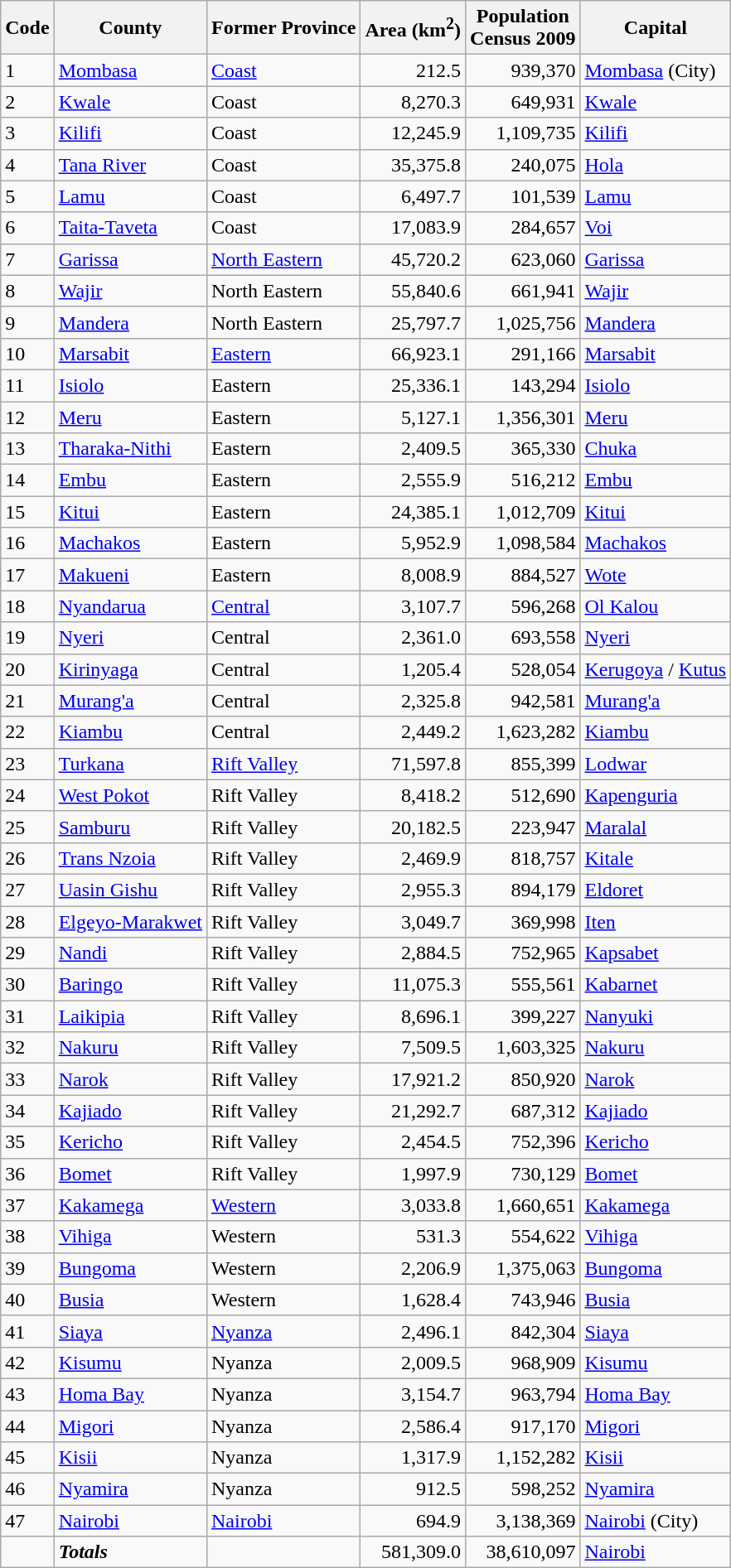<table class="sortable wikitable">
<tr>
<th>Code</th>
<th>County</th>
<th>Former Province</th>
<th>Area (km<sup>2</sup>)</th>
<th>Population<br>Census 2009</th>
<th>Capital</th>
</tr>
<tr>
<td>1</td>
<td><a href='#'>Mombasa</a></td>
<td><a href='#'>Coast</a></td>
<td align="right">212.5</td>
<td align="right">939,370</td>
<td><a href='#'>Mombasa</a> (City)</td>
</tr>
<tr>
<td>2</td>
<td><a href='#'>Kwale</a></td>
<td>Coast</td>
<td align="right">8,270.3</td>
<td align="right">649,931</td>
<td><a href='#'>Kwale</a></td>
</tr>
<tr>
<td>3</td>
<td><a href='#'>Kilifi</a></td>
<td>Coast</td>
<td align="right">12,245.9</td>
<td align="right">1,109,735</td>
<td><a href='#'>Kilifi</a></td>
</tr>
<tr>
<td>4</td>
<td><a href='#'>Tana River</a></td>
<td>Coast</td>
<td align="right">35,375.8</td>
<td align="right">240,075</td>
<td><a href='#'>Hola</a></td>
</tr>
<tr>
<td>5</td>
<td><a href='#'>Lamu</a></td>
<td>Coast</td>
<td align="right">6,497.7</td>
<td align="right">101,539</td>
<td><a href='#'>Lamu</a></td>
</tr>
<tr>
<td>6</td>
<td><a href='#'>Taita-Taveta</a></td>
<td>Coast</td>
<td align="right">17,083.9</td>
<td align="right">284,657</td>
<td><a href='#'>Voi</a></td>
</tr>
<tr>
<td>7</td>
<td><a href='#'>Garissa</a></td>
<td><a href='#'>North Eastern</a></td>
<td align="right">45,720.2</td>
<td align="right">623,060</td>
<td><a href='#'>Garissa</a></td>
</tr>
<tr>
<td>8</td>
<td><a href='#'>Wajir</a></td>
<td>North Eastern</td>
<td align="right">55,840.6</td>
<td align="right">661,941</td>
<td><a href='#'>Wajir</a></td>
</tr>
<tr>
<td>9</td>
<td><a href='#'>Mandera</a></td>
<td>North Eastern</td>
<td align="right">25,797.7</td>
<td align="right">1,025,756</td>
<td><a href='#'>Mandera</a></td>
</tr>
<tr>
<td>10</td>
<td><a href='#'>Marsabit</a></td>
<td><a href='#'>Eastern</a></td>
<td align="right">66,923.1</td>
<td align="right">291,166</td>
<td><a href='#'>Marsabit</a></td>
</tr>
<tr>
<td>11</td>
<td><a href='#'>Isiolo</a></td>
<td>Eastern</td>
<td align="right">25,336.1</td>
<td align="right">143,294</td>
<td><a href='#'>Isiolo</a></td>
</tr>
<tr>
<td>12</td>
<td><a href='#'>Meru</a></td>
<td>Eastern</td>
<td align="right">5,127.1</td>
<td align="right">1,356,301</td>
<td><a href='#'>Meru</a></td>
</tr>
<tr>
<td>13</td>
<td><a href='#'>Tharaka-Nithi</a></td>
<td>Eastern</td>
<td align="right">2,409.5</td>
<td align="right">365,330</td>
<td><a href='#'>Chuka</a></td>
</tr>
<tr>
<td>14</td>
<td><a href='#'>Embu</a></td>
<td>Eastern</td>
<td align="right">2,555.9</td>
<td align="right">516,212</td>
<td><a href='#'>Embu</a></td>
</tr>
<tr>
<td>15</td>
<td><a href='#'>Kitui</a></td>
<td>Eastern</td>
<td align="right">24,385.1</td>
<td align="right">1,012,709</td>
<td><a href='#'>Kitui</a></td>
</tr>
<tr>
<td>16</td>
<td><a href='#'>Machakos</a></td>
<td>Eastern</td>
<td align="right">5,952.9</td>
<td align="right">1,098,584</td>
<td><a href='#'>Machakos</a></td>
</tr>
<tr>
<td>17</td>
<td><a href='#'>Makueni</a></td>
<td>Eastern</td>
<td align="right">8,008.9</td>
<td align="right">884,527</td>
<td><a href='#'>Wote</a></td>
</tr>
<tr>
<td>18</td>
<td><a href='#'>Nyandarua</a></td>
<td><a href='#'>Central</a></td>
<td align="right">3,107.7</td>
<td align="right">596,268</td>
<td><a href='#'>Ol Kalou</a></td>
</tr>
<tr>
<td>19</td>
<td><a href='#'>Nyeri</a></td>
<td>Central</td>
<td align="right">2,361.0</td>
<td align="right">693,558</td>
<td><a href='#'>Nyeri</a></td>
</tr>
<tr>
<td>20</td>
<td><a href='#'>Kirinyaga</a></td>
<td>Central</td>
<td align="right">1,205.4</td>
<td align="right">528,054</td>
<td><a href='#'>Kerugoya</a> / <a href='#'>Kutus</a></td>
</tr>
<tr>
<td>21</td>
<td><a href='#'>Murang'a</a></td>
<td>Central</td>
<td align="right">2,325.8</td>
<td align="right">942,581</td>
<td><a href='#'>Murang'a</a></td>
</tr>
<tr>
<td>22</td>
<td><a href='#'>Kiambu</a></td>
<td>Central</td>
<td align="right">2,449.2</td>
<td align="right">1,623,282</td>
<td><a href='#'>Kiambu</a></td>
</tr>
<tr>
<td>23</td>
<td><a href='#'>Turkana</a></td>
<td><a href='#'>Rift Valley</a></td>
<td align="right">71,597.8</td>
<td align="right">855,399</td>
<td><a href='#'>Lodwar</a></td>
</tr>
<tr>
<td>24</td>
<td><a href='#'>West Pokot</a></td>
<td>Rift Valley</td>
<td align="right">8,418.2</td>
<td align="right">512,690</td>
<td><a href='#'>Kapenguria</a></td>
</tr>
<tr>
<td>25</td>
<td><a href='#'>Samburu</a></td>
<td>Rift Valley</td>
<td align="right">20,182.5</td>
<td align="right">223,947</td>
<td><a href='#'>Maralal</a></td>
</tr>
<tr>
<td>26</td>
<td><a href='#'>Trans Nzoia</a></td>
<td>Rift Valley</td>
<td align="right">2,469.9</td>
<td align="right">818,757</td>
<td><a href='#'>Kitale</a></td>
</tr>
<tr>
<td>27</td>
<td><a href='#'>Uasin Gishu</a></td>
<td>Rift Valley</td>
<td align="right">2,955.3</td>
<td align="right">894,179</td>
<td><a href='#'>Eldoret</a></td>
</tr>
<tr>
<td>28</td>
<td><a href='#'>Elgeyo-Marakwet</a></td>
<td>Rift Valley</td>
<td align="right">3,049.7</td>
<td align="right">369,998</td>
<td><a href='#'>Iten</a></td>
</tr>
<tr>
<td>29</td>
<td><a href='#'>Nandi</a></td>
<td>Rift Valley</td>
<td align="right">2,884.5</td>
<td align="right">752,965</td>
<td><a href='#'>Kapsabet</a></td>
</tr>
<tr>
<td>30</td>
<td><a href='#'>Baringo</a></td>
<td>Rift Valley</td>
<td align="right">11,075.3</td>
<td align="right">555,561</td>
<td><a href='#'>Kabarnet</a></td>
</tr>
<tr>
<td>31</td>
<td><a href='#'>Laikipia</a></td>
<td>Rift Valley</td>
<td align="right">8,696.1</td>
<td align="right">399,227</td>
<td><a href='#'>Nanyuki</a></td>
</tr>
<tr>
<td>32</td>
<td><a href='#'>Nakuru</a></td>
<td>Rift Valley</td>
<td align="right">7,509.5</td>
<td align="right">1,603,325</td>
<td><a href='#'>Nakuru</a></td>
</tr>
<tr>
<td>33</td>
<td><a href='#'>Narok</a></td>
<td>Rift Valley</td>
<td align="right">17,921.2</td>
<td align="right">850,920</td>
<td><a href='#'>Narok</a></td>
</tr>
<tr>
<td>34</td>
<td><a href='#'>Kajiado</a></td>
<td>Rift Valley</td>
<td align="right">21,292.7</td>
<td align="right">687,312</td>
<td><a href='#'>Kajiado</a></td>
</tr>
<tr>
<td>35</td>
<td><a href='#'>Kericho</a></td>
<td>Rift Valley</td>
<td align="right">2,454.5</td>
<td align="right">752,396</td>
<td><a href='#'>Kericho</a></td>
</tr>
<tr>
<td>36</td>
<td><a href='#'>Bomet</a></td>
<td>Rift Valley</td>
<td align="right">1,997.9</td>
<td align="right">730,129</td>
<td><a href='#'>Bomet</a></td>
</tr>
<tr>
<td>37</td>
<td><a href='#'>Kakamega</a></td>
<td><a href='#'>Western</a></td>
<td align="right">3,033.8</td>
<td align="right">1,660,651</td>
<td><a href='#'>Kakamega</a></td>
</tr>
<tr>
<td>38</td>
<td><a href='#'>Vihiga</a></td>
<td>Western</td>
<td align="right">531.3</td>
<td align="right">554,622</td>
<td><a href='#'>Vihiga</a></td>
</tr>
<tr>
<td>39</td>
<td><a href='#'>Bungoma</a></td>
<td>Western</td>
<td align="right">2,206.9</td>
<td align="right">1,375,063</td>
<td><a href='#'>Bungoma</a></td>
</tr>
<tr>
<td>40</td>
<td><a href='#'>Busia</a></td>
<td>Western</td>
<td align="right">1,628.4</td>
<td align="right">743,946</td>
<td><a href='#'>Busia</a></td>
</tr>
<tr>
<td>41</td>
<td><a href='#'>Siaya</a></td>
<td><a href='#'>Nyanza</a></td>
<td align="right">2,496.1</td>
<td align="right">842,304</td>
<td><a href='#'>Siaya</a></td>
</tr>
<tr>
<td>42</td>
<td><a href='#'>Kisumu</a></td>
<td>Nyanza</td>
<td align="right">2,009.5</td>
<td align="right">968,909</td>
<td><a href='#'>Kisumu</a></td>
</tr>
<tr>
<td>43</td>
<td><a href='#'>Homa Bay</a></td>
<td>Nyanza</td>
<td align="right">3,154.7</td>
<td align="right">963,794</td>
<td><a href='#'>Homa Bay</a></td>
</tr>
<tr>
<td>44</td>
<td><a href='#'>Migori</a></td>
<td>Nyanza</td>
<td align="right">2,586.4</td>
<td align="right">917,170</td>
<td><a href='#'>Migori</a></td>
</tr>
<tr>
<td>45</td>
<td><a href='#'>Kisii</a></td>
<td>Nyanza</td>
<td align="right">1,317.9</td>
<td align="right">1,152,282</td>
<td><a href='#'>Kisii</a></td>
</tr>
<tr>
<td>46</td>
<td><a href='#'>Nyamira</a></td>
<td>Nyanza</td>
<td align="right">912.5</td>
<td align="right">598,252</td>
<td><a href='#'>Nyamira</a></td>
</tr>
<tr>
<td>47</td>
<td><a href='#'>Nairobi</a></td>
<td><a href='#'>Nairobi</a></td>
<td align="right">694.9</td>
<td align="right">3,138,369</td>
<td><a href='#'>Nairobi</a> (City)</td>
</tr>
<tr>
<td></td>
<td><strong><em>Totals</em></strong></td>
<td></td>
<td align="right">581,309.0</td>
<td align="right">38,610,097</td>
<td><a href='#'>Nairobi</a></td>
</tr>
</table>
